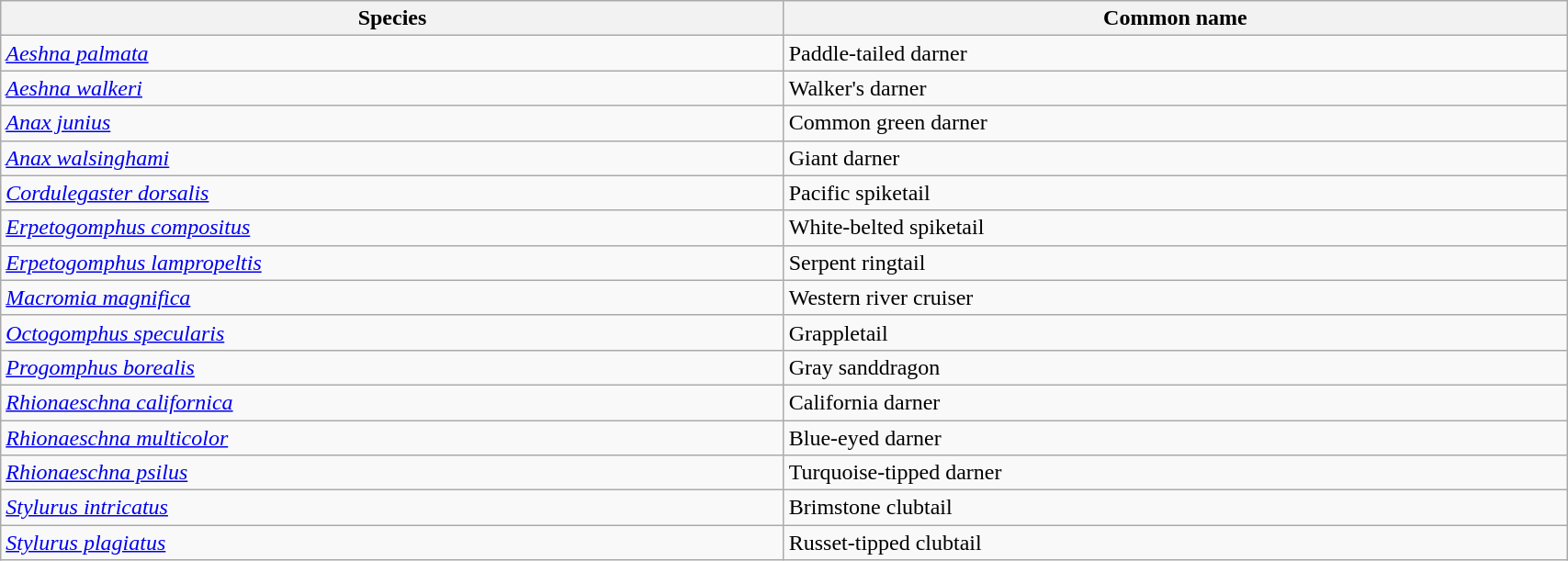<table width=90% class="wikitable">
<tr>
<th width=25%>Species</th>
<th width=25%>Common name</th>
</tr>
<tr>
<td><em><a href='#'>Aeshna palmata</a></em></td>
<td>Paddle-tailed darner</td>
</tr>
<tr>
<td><em><a href='#'>Aeshna walkeri</a></em></td>
<td>Walker's darner</td>
</tr>
<tr>
<td><em><a href='#'>Anax junius</a></em></td>
<td>Common green darner</td>
</tr>
<tr>
<td><em><a href='#'>Anax walsinghami</a></em></td>
<td>Giant darner</td>
</tr>
<tr>
<td><em><a href='#'>Cordulegaster dorsalis</a></em></td>
<td>Pacific spiketail</td>
</tr>
<tr>
<td><em><a href='#'>Erpetogomphus compositus</a></em></td>
<td>White-belted spiketail</td>
</tr>
<tr>
<td><em><a href='#'>Erpetogomphus lampropeltis</a></em></td>
<td>Serpent ringtail</td>
</tr>
<tr>
<td><em><a href='#'>Macromia magnifica</a></em></td>
<td>Western river cruiser</td>
</tr>
<tr>
<td><em><a href='#'>Octogomphus specularis</a></em></td>
<td>Grappletail</td>
</tr>
<tr>
<td><em><a href='#'>Progomphus borealis</a></em></td>
<td>Gray sanddragon</td>
</tr>
<tr>
<td><em><a href='#'>Rhionaeschna californica</a></em></td>
<td>California darner</td>
</tr>
<tr>
<td><em><a href='#'>Rhionaeschna multicolor</a></em></td>
<td>Blue-eyed darner</td>
</tr>
<tr>
<td><em><a href='#'>Rhionaeschna psilus</a></em></td>
<td>Turquoise-tipped darner</td>
</tr>
<tr>
<td><em><a href='#'>Stylurus intricatus</a></em></td>
<td>Brimstone clubtail</td>
</tr>
<tr>
<td><em><a href='#'>Stylurus plagiatus</a></em></td>
<td>Russet-tipped clubtail</td>
</tr>
</table>
